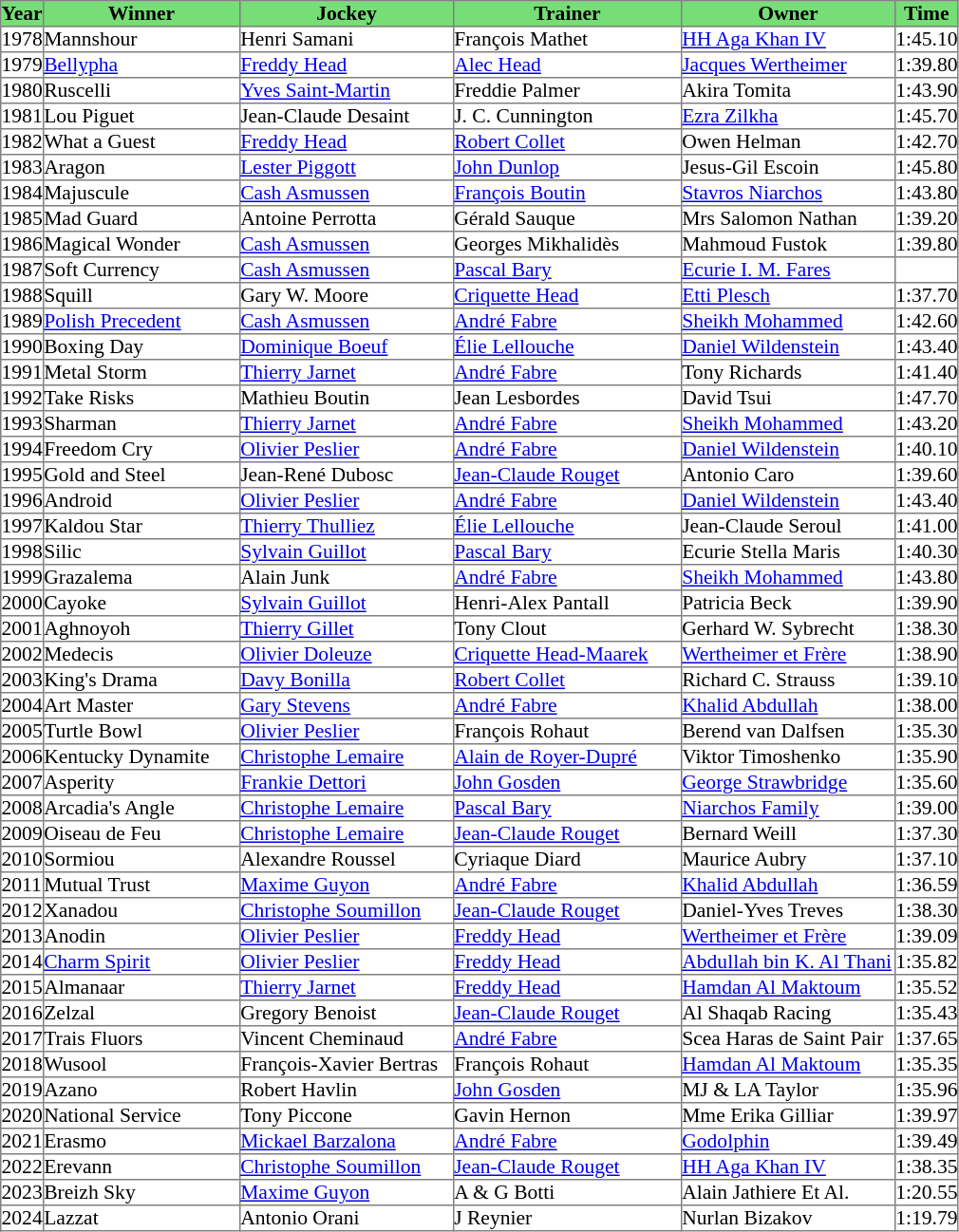<table class = "sortable" | border="1" cellpadding="0" style="border-collapse: collapse; font-size:90%">
<tr bgcolor="#77dd77" align="center">
<th>Year</th>
<th>Winner</th>
<th>Jockey</th>
<th>Trainer</th>
<th>Owner</th>
<th>Time</th>
</tr>
<tr>
<td>1978</td>
<td width=137px>Mannshour</td>
<td width=149px>Henri Samani</td>
<td width=159px>François Mathet</td>
<td width=149px><a href='#'>HH Aga Khan IV</a></td>
<td>1:45.10</td>
</tr>
<tr>
<td>1979</td>
<td><a href='#'>Bellypha</a></td>
<td><a href='#'>Freddy Head</a></td>
<td><a href='#'>Alec Head</a></td>
<td><a href='#'>Jacques Wertheimer</a></td>
<td>1:39.80</td>
</tr>
<tr>
<td>1980</td>
<td>Ruscelli</td>
<td><a href='#'>Yves Saint-Martin</a></td>
<td>Freddie Palmer</td>
<td>Akira Tomita</td>
<td>1:43.90</td>
</tr>
<tr>
<td>1981</td>
<td>Lou Piguet</td>
<td>Jean-Claude Desaint</td>
<td>J. C. Cunnington </td>
<td><a href='#'>Ezra Zilkha</a></td>
<td>1:45.70</td>
</tr>
<tr>
<td>1982</td>
<td>What a Guest</td>
<td><a href='#'>Freddy Head</a></td>
<td><a href='#'>Robert Collet</a></td>
<td>Owen Helman</td>
<td>1:42.70</td>
</tr>
<tr>
<td>1983</td>
<td>Aragon</td>
<td><a href='#'>Lester Piggott</a></td>
<td><a href='#'>John Dunlop</a></td>
<td>Jesus-Gil Escoin</td>
<td>1:45.80</td>
</tr>
<tr>
<td>1984</td>
<td>Majuscule</td>
<td><a href='#'>Cash Asmussen</a></td>
<td><a href='#'>François Boutin</a></td>
<td><a href='#'>Stavros Niarchos</a></td>
<td>1:43.80</td>
</tr>
<tr>
<td>1985</td>
<td>Mad Guard</td>
<td>Antoine Perrotta</td>
<td>Gérald Sauque</td>
<td>Mrs Salomon Nathan</td>
<td>1:39.20</td>
</tr>
<tr>
<td>1986</td>
<td>Magical Wonder</td>
<td><a href='#'>Cash Asmussen</a></td>
<td>Georges Mikhalidès</td>
<td>Mahmoud Fustok</td>
<td>1:39.80</td>
</tr>
<tr>
<td>1987</td>
<td>Soft Currency</td>
<td><a href='#'>Cash Asmussen</a></td>
<td><a href='#'>Pascal Bary</a></td>
<td><a href='#'>Ecurie I. M. Fares</a></td>
<td></td>
</tr>
<tr>
<td>1988</td>
<td>Squill</td>
<td>Gary W. Moore</td>
<td><a href='#'>Criquette Head</a></td>
<td><a href='#'>Etti Plesch</a></td>
<td>1:37.70</td>
</tr>
<tr>
<td>1989</td>
<td><a href='#'>Polish Precedent</a></td>
<td><a href='#'>Cash Asmussen</a></td>
<td><a href='#'>André Fabre</a></td>
<td><a href='#'>Sheikh Mohammed</a></td>
<td>1:42.60</td>
</tr>
<tr>
<td>1990</td>
<td>Boxing Day</td>
<td><a href='#'>Dominique Boeuf</a></td>
<td><a href='#'>Élie Lellouche</a></td>
<td><a href='#'>Daniel Wildenstein</a></td>
<td>1:43.40</td>
</tr>
<tr>
<td>1991</td>
<td>Metal Storm</td>
<td><a href='#'>Thierry Jarnet</a></td>
<td><a href='#'>André Fabre</a></td>
<td>Tony Richards</td>
<td>1:41.40</td>
</tr>
<tr>
<td>1992</td>
<td>Take Risks</td>
<td>Mathieu Boutin</td>
<td>Jean Lesbordes</td>
<td>David Tsui</td>
<td>1:47.70</td>
</tr>
<tr>
<td>1993</td>
<td>Sharman</td>
<td><a href='#'>Thierry Jarnet</a></td>
<td><a href='#'>André Fabre</a></td>
<td><a href='#'>Sheikh Mohammed</a></td>
<td>1:43.20</td>
</tr>
<tr>
<td>1994</td>
<td>Freedom Cry</td>
<td><a href='#'>Olivier Peslier</a></td>
<td><a href='#'>André Fabre</a></td>
<td><a href='#'>Daniel Wildenstein</a></td>
<td>1:40.10</td>
</tr>
<tr>
<td>1995</td>
<td>Gold and Steel</td>
<td>Jean-René Dubosc</td>
<td><a href='#'>Jean-Claude Rouget</a></td>
<td>Antonio Caro</td>
<td>1:39.60</td>
</tr>
<tr>
<td>1996</td>
<td>Android</td>
<td><a href='#'>Olivier Peslier</a></td>
<td><a href='#'>André Fabre</a></td>
<td><a href='#'>Daniel Wildenstein</a></td>
<td>1:43.40</td>
</tr>
<tr>
<td>1997</td>
<td>Kaldou Star</td>
<td><a href='#'>Thierry Thulliez</a></td>
<td><a href='#'>Élie Lellouche</a></td>
<td>Jean-Claude Seroul</td>
<td>1:41.00</td>
</tr>
<tr>
<td>1998</td>
<td>Silic</td>
<td><a href='#'>Sylvain Guillot</a></td>
<td><a href='#'>Pascal Bary</a></td>
<td>Ecurie Stella Maris</td>
<td>1:40.30</td>
</tr>
<tr>
<td>1999</td>
<td>Grazalema </td>
<td>Alain Junk</td>
<td><a href='#'>André Fabre</a></td>
<td><a href='#'>Sheikh Mohammed</a></td>
<td>1:43.80</td>
</tr>
<tr>
<td>2000</td>
<td>Cayoke</td>
<td><a href='#'>Sylvain Guillot</a></td>
<td>Henri-Alex Pantall</td>
<td>Patricia Beck</td>
<td>1:39.90</td>
</tr>
<tr>
<td>2001</td>
<td>Aghnoyoh</td>
<td><a href='#'>Thierry Gillet</a></td>
<td>Tony Clout</td>
<td>Gerhard W. Sybrecht</td>
<td>1:38.30</td>
</tr>
<tr>
<td>2002</td>
<td>Medecis</td>
<td><a href='#'>Olivier Doleuze</a></td>
<td><a href='#'>Criquette Head-Maarek</a></td>
<td><a href='#'>Wertheimer et Frère</a></td>
<td>1:38.90</td>
</tr>
<tr>
<td>2003</td>
<td>King's Drama</td>
<td><a href='#'>Davy Bonilla</a></td>
<td><a href='#'>Robert Collet</a></td>
<td>Richard C. Strauss</td>
<td>1:39.10</td>
</tr>
<tr>
<td>2004</td>
<td>Art Master</td>
<td><a href='#'>Gary Stevens</a></td>
<td><a href='#'>André Fabre</a></td>
<td><a href='#'>Khalid Abdullah</a></td>
<td>1:38.00</td>
</tr>
<tr>
<td>2005</td>
<td>Turtle Bowl</td>
<td><a href='#'>Olivier Peslier</a></td>
<td>François Rohaut</td>
<td>Berend van Dalfsen</td>
<td>1:35.30</td>
</tr>
<tr>
<td>2006</td>
<td>Kentucky Dynamite</td>
<td><a href='#'>Christophe Lemaire</a></td>
<td><a href='#'>Alain de Royer-Dupré</a></td>
<td>Viktor Timoshenko</td>
<td>1:35.90</td>
</tr>
<tr>
<td>2007</td>
<td>Asperity</td>
<td><a href='#'>Frankie Dettori</a></td>
<td><a href='#'>John Gosden</a></td>
<td><a href='#'>George Strawbridge</a></td>
<td>1:35.60</td>
</tr>
<tr>
<td>2008</td>
<td>Arcadia's Angle</td>
<td><a href='#'>Christophe Lemaire</a></td>
<td><a href='#'>Pascal Bary</a></td>
<td><a href='#'>Niarchos Family</a></td>
<td>1:39.00</td>
</tr>
<tr>
<td>2009</td>
<td>Oiseau de Feu</td>
<td><a href='#'>Christophe Lemaire</a></td>
<td><a href='#'>Jean-Claude Rouget</a></td>
<td>Bernard Weill</td>
<td>1:37.30</td>
</tr>
<tr>
<td>2010</td>
<td>Sormiou </td>
<td>Alexandre Roussel</td>
<td>Cyriaque Diard</td>
<td>Maurice Aubry</td>
<td>1:37.10</td>
</tr>
<tr>
<td>2011</td>
<td>Mutual Trust</td>
<td><a href='#'>Maxime Guyon</a></td>
<td><a href='#'>André Fabre</a></td>
<td><a href='#'>Khalid Abdullah</a></td>
<td>1:36.59</td>
</tr>
<tr>
<td>2012</td>
<td>Xanadou</td>
<td><a href='#'>Christophe Soumillon</a></td>
<td><a href='#'>Jean-Claude Rouget</a></td>
<td>Daniel-Yves Treves</td>
<td>1:38.30</td>
</tr>
<tr>
<td>2013</td>
<td>Anodin</td>
<td><a href='#'>Olivier Peslier</a></td>
<td><a href='#'>Freddy Head</a></td>
<td><a href='#'>Wertheimer et Frère</a></td>
<td>1:39.09</td>
</tr>
<tr>
<td>2014</td>
<td><a href='#'>Charm Spirit</a></td>
<td><a href='#'>Olivier Peslier</a></td>
<td><a href='#'>Freddy Head</a></td>
<td><a href='#'>Abdullah bin K. Al Thani</a></td>
<td>1:35.82</td>
</tr>
<tr>
<td>2015</td>
<td>Almanaar</td>
<td><a href='#'>Thierry Jarnet</a></td>
<td><a href='#'>Freddy Head</a></td>
<td><a href='#'>Hamdan Al Maktoum</a></td>
<td>1:35.52</td>
</tr>
<tr>
<td>2016</td>
<td>Zelzal</td>
<td>Gregory Benoist</td>
<td><a href='#'>Jean-Claude Rouget</a></td>
<td>Al Shaqab Racing</td>
<td>1:35.43</td>
</tr>
<tr>
<td>2017</td>
<td>Trais Fluors</td>
<td>Vincent Cheminaud</td>
<td><a href='#'>André Fabre</a></td>
<td>Scea Haras de Saint Pair</td>
<td>1:37.65</td>
</tr>
<tr>
<td>2018</td>
<td>Wusool</td>
<td>François-Xavier Bertras</td>
<td>François Rohaut</td>
<td><a href='#'>Hamdan Al Maktoum</a></td>
<td>1:35.35</td>
</tr>
<tr>
<td>2019</td>
<td>Azano</td>
<td>Robert Havlin</td>
<td><a href='#'>John Gosden</a></td>
<td>MJ & LA Taylor</td>
<td>1:35.96</td>
</tr>
<tr>
<td>2020</td>
<td>National Service</td>
<td>Tony Piccone</td>
<td>Gavin Hernon</td>
<td>Mme Erika Gilliar</td>
<td>1:39.97</td>
</tr>
<tr>
<td>2021</td>
<td>Erasmo</td>
<td><a href='#'>Mickael Barzalona</a></td>
<td><a href='#'>André Fabre</a></td>
<td><a href='#'>Godolphin</a></td>
<td>1:39.49</td>
</tr>
<tr>
<td>2022</td>
<td>Erevann</td>
<td><a href='#'>Christophe Soumillon</a></td>
<td><a href='#'>Jean-Claude Rouget</a></td>
<td><a href='#'>HH Aga Khan IV</a></td>
<td>1:38.35</td>
</tr>
<tr>
<td>2023</td>
<td>Breizh Sky</td>
<td><a href='#'>Maxime Guyon</a></td>
<td>A & G Botti</td>
<td>Alain Jathiere Et Al.</td>
<td>1:20.55</td>
</tr>
<tr>
<td>2024</td>
<td>Lazzat</td>
<td>Antonio Orani</td>
<td>J Reynier</td>
<td>Nurlan Bizakov</td>
<td>1:19.79</td>
</tr>
</table>
